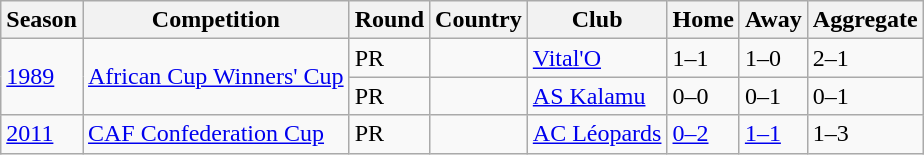<table class="wikitable">
<tr>
<th>Season</th>
<th>Competition</th>
<th>Round</th>
<th>Country</th>
<th>Club</th>
<th>Home</th>
<th>Away</th>
<th>Aggregate</th>
</tr>
<tr>
<td rowspan="2"><a href='#'>1989</a></td>
<td rowspan="2"><a href='#'>African Cup Winners' Cup</a></td>
<td>PR</td>
<td></td>
<td><a href='#'>Vital'O</a></td>
<td>1–1</td>
<td>1–0</td>
<td>2–1</td>
</tr>
<tr>
<td>PR</td>
<td></td>
<td><a href='#'>AS Kalamu</a></td>
<td>0–0</td>
<td>0–1</td>
<td>0–1</td>
</tr>
<tr>
<td><a href='#'>2011</a></td>
<td><a href='#'>CAF Confederation Cup</a></td>
<td>PR</td>
<td></td>
<td><a href='#'>AC Léopards</a></td>
<td><a href='#'>0–2</a></td>
<td><a href='#'>1–1</a></td>
<td>1–3</td>
</tr>
</table>
